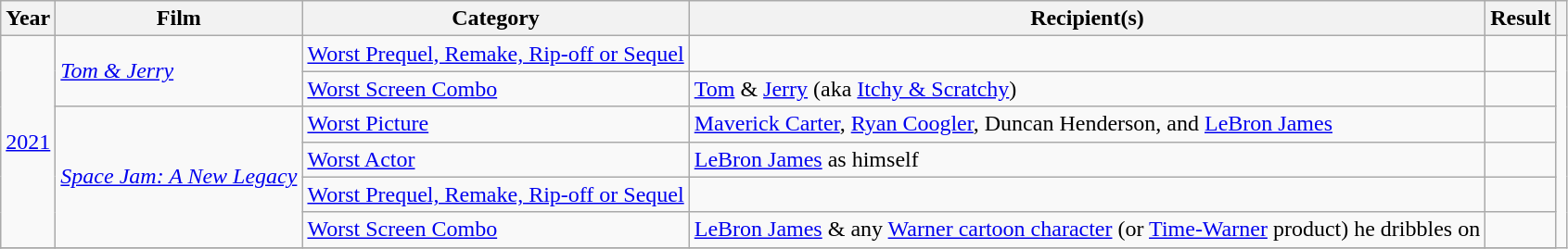<table class="wikitable sortable plainrowheaders">
<tr>
<th>Year</th>
<th>Film</th>
<th>Category</th>
<th>Recipient(s)</th>
<th>Result</th>
<th></th>
</tr>
<tr>
<td rowspan="6"><a href='#'>2021</a></td>
<td rowspan="2"><em><a href='#'>Tom & Jerry</a></em></td>
<td><a href='#'>Worst Prequel, Remake, Rip-off or Sequel</a></td>
<td></td>
<td></td>
</tr>
<tr>
<td><a href='#'>Worst Screen Combo</a></td>
<td><a href='#'>Tom</a> & <a href='#'>Jerry</a> (aka <a href='#'>Itchy & Scratchy</a>)</td>
<td></td>
</tr>
<tr>
<td rowspan="4"><em><a href='#'>Space Jam: A New Legacy</a></em></td>
<td><a href='#'>Worst Picture</a></td>
<td><a href='#'>Maverick Carter</a>, <a href='#'>Ryan Coogler</a>, Duncan Henderson, and <a href='#'>LeBron James</a></td>
<td></td>
</tr>
<tr>
<td><a href='#'>Worst Actor</a></td>
<td><a href='#'>LeBron James</a> as himself</td>
<td></td>
</tr>
<tr>
<td><a href='#'>Worst Prequel, Remake, Rip-off or Sequel</a></td>
<td></td>
<td></td>
</tr>
<tr>
<td><a href='#'>Worst Screen Combo</a></td>
<td><a href='#'>LeBron James</a> & any <a href='#'>Warner cartoon character</a> (or <a href='#'>Time-Warner</a> product) he dribbles on</td>
<td></td>
</tr>
<tr>
</tr>
</table>
